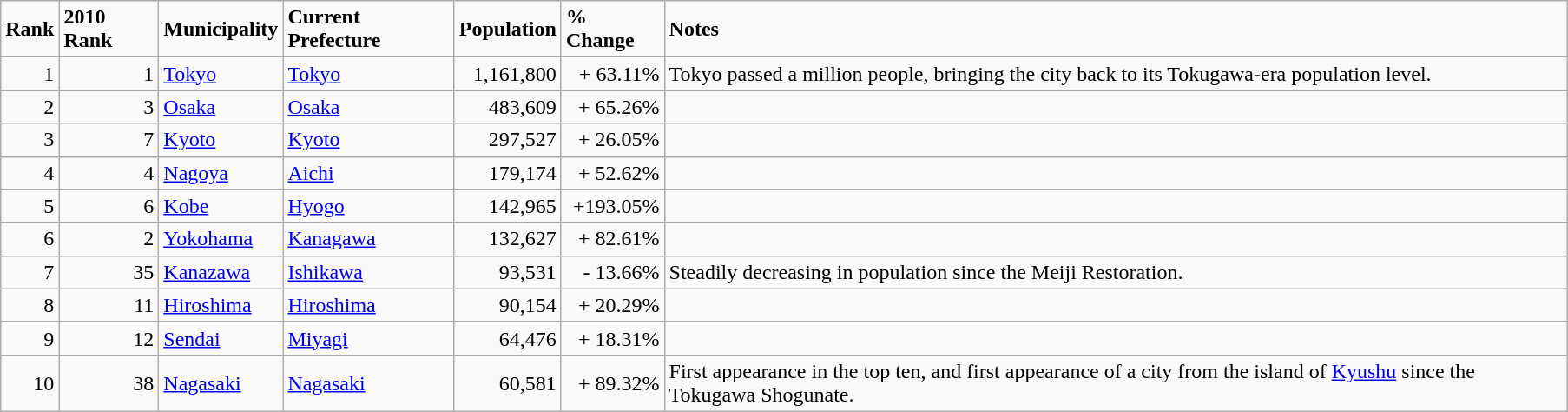<table class="wikitable" style="text-align:right; margin-right:60px">
<tr>
<td align=left><strong>Rank</strong></td>
<td align=left><strong>2010 Rank</strong></td>
<td align=left><strong>Municipality</strong></td>
<td align=left><strong>Current Prefecture</strong></td>
<td align=left><strong>Population</strong></td>
<td align=left><strong>% Change</strong></td>
<td align=left><strong>Notes</strong></td>
</tr>
<tr>
<td>1</td>
<td>1</td>
<td align=left><a href='#'>Tokyo</a></td>
<td align=left><a href='#'>Tokyo</a></td>
<td>1,161,800</td>
<td>+ 63.11%</td>
<td align=left>Tokyo passed a million people, bringing the city back to its Tokugawa-era population level.</td>
</tr>
<tr>
<td>2</td>
<td>3</td>
<td align=left><a href='#'>Osaka</a></td>
<td align=left><a href='#'>Osaka</a></td>
<td>483,609</td>
<td>+ 65.26%</td>
<td></td>
</tr>
<tr>
<td>3</td>
<td>7</td>
<td align=left><a href='#'>Kyoto</a></td>
<td align=left><a href='#'>Kyoto</a></td>
<td>297,527</td>
<td>+ 26.05%</td>
<td></td>
</tr>
<tr>
<td>4</td>
<td>4</td>
<td align=left><a href='#'>Nagoya</a></td>
<td align=left><a href='#'>Aichi</a></td>
<td>179,174</td>
<td>+ 52.62%</td>
<td></td>
</tr>
<tr>
<td>5</td>
<td>6</td>
<td align=left><a href='#'>Kobe</a></td>
<td align=left><a href='#'>Hyogo</a></td>
<td>142,965</td>
<td>+193.05%</td>
<td></td>
</tr>
<tr>
<td>6</td>
<td>2</td>
<td align=left><a href='#'>Yokohama</a></td>
<td align=left><a href='#'>Kanagawa</a></td>
<td>132,627</td>
<td>+ 82.61%</td>
<td></td>
</tr>
<tr>
<td>7</td>
<td>35</td>
<td align=left><a href='#'>Kanazawa</a></td>
<td align=left><a href='#'>Ishikawa</a></td>
<td>93,531</td>
<td>- 13.66%</td>
<td align=left>Steadily decreasing in population since the Meiji Restoration.</td>
</tr>
<tr>
<td>8</td>
<td>11</td>
<td align=left><a href='#'>Hiroshima</a></td>
<td align=left><a href='#'>Hiroshima</a></td>
<td>90,154</td>
<td>+ 20.29%</td>
<td></td>
</tr>
<tr>
<td>9</td>
<td>12</td>
<td align=left><a href='#'>Sendai</a></td>
<td align=left><a href='#'>Miyagi</a></td>
<td>64,476</td>
<td>+ 18.31%</td>
<td></td>
</tr>
<tr>
<td>10</td>
<td>38</td>
<td align=left><a href='#'>Nagasaki</a></td>
<td align=left><a href='#'>Nagasaki</a></td>
<td>60,581</td>
<td>+ 89.32%</td>
<td align=left>First appearance in the top ten, and first appearance of a city from the island of <a href='#'>Kyushu</a> since the Tokugawa Shogunate.</td>
</tr>
</table>
